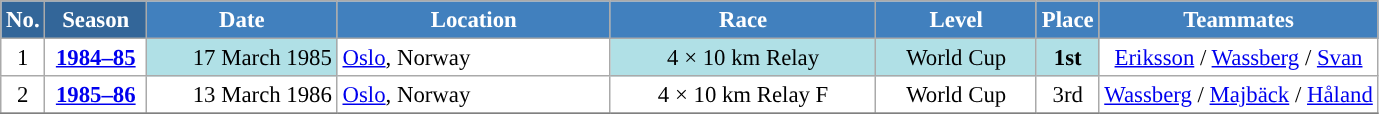<table class="wikitable sortable" style="font-size:95%; text-align:center; border:grey solid 1px; border-collapse:collapse; background:#ffffff;">
<tr style="background:#efefef;">
<th style="background-color:#369; color:white;">No.</th>
<th style="background-color:#369; color:white;">Season</th>
<th style="background-color:#4180be; color:white; width:120px;">Date</th>
<th style="background-color:#4180be; color:white; width:175px;">Location</th>
<th style="background-color:#4180be; color:white; width:170px;">Race</th>
<th style="background-color:#4180be; color:white; width:100px;">Level</th>
<th style="background-color:#4180be; color:white;">Place</th>
<th style="background-color:#4180be; color:white;">Teammates</th>
</tr>
<tr>
<td align=center>1</td>
<td rowspan=1 align=center><strong><a href='#'>1984–85</a></strong></td>
<td bgcolor="#BOEOE6" align=right>17 March 1985</td>
<td align=left> <a href='#'>Oslo</a>, Norway</td>
<td bgcolor="#BOEOE6">4 × 10 km Relay</td>
<td bgcolor="#BOEOE6">World Cup</td>
<td bgcolor="#BOEOE6"><strong>1st</strong></td>
<td><a href='#'>Eriksson</a> / <a href='#'>Wassberg</a> / <a href='#'>Svan</a></td>
</tr>
<tr>
<td align=center>2</td>
<td rowspan=1 align=center><strong> <a href='#'>1985–86</a> </strong></td>
<td align=right>13 March 1986</td>
<td align=left> <a href='#'>Oslo</a>, Norway</td>
<td>4 × 10 km Relay F</td>
<td>World Cup</td>
<td>3rd</td>
<td><a href='#'>Wassberg</a> / <a href='#'>Majbäck</a> / <a href='#'>Håland</a></td>
</tr>
<tr>
</tr>
</table>
